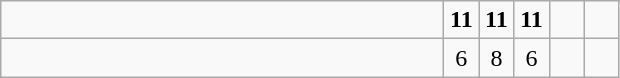<table class="wikitable">
<tr>
<td style="width:18em"><strong></strong></td>
<td align=center style="width:1em"><strong>11</strong></td>
<td align=center style="width:1em"><strong>11</strong></td>
<td align=center style="width:1em"><strong>11</strong></td>
<td align=center style="width:1em"></td>
<td align=center style="width:1em"></td>
</tr>
<tr>
<td style="width:18em"></td>
<td align=center style="width:1em">6</td>
<td align=center style="width:1em">8</td>
<td align=center style="width:1em">6</td>
<td align=center style="width:1em"></td>
<td align=center style="width:1em"></td>
</tr>
</table>
